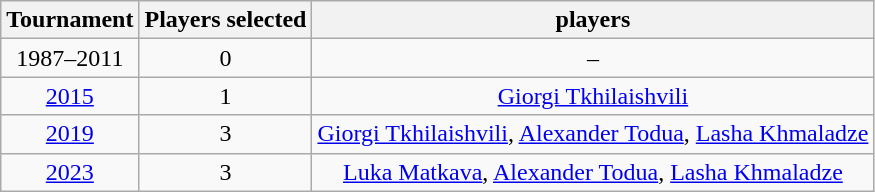<table class="wikitable sortable" style="text-align:center">
<tr>
<th>Tournament</th>
<th>Players selected</th>
<th> players</th>
</tr>
<tr>
<td>1987–2011</td>
<td>0</td>
<td>–</td>
</tr>
<tr>
<td><a href='#'>2015</a></td>
<td>1</td>
<td><a href='#'>Giorgi Tkhilaishvili</a></td>
</tr>
<tr>
<td><a href='#'>2019</a></td>
<td>3</td>
<td><a href='#'>Giorgi Tkhilaishvili</a>, <a href='#'>Alexander Todua</a>, <a href='#'>Lasha Khmaladze</a></td>
</tr>
<tr>
<td><a href='#'>2023</a></td>
<td>3</td>
<td><a href='#'>Luka Matkava</a>, <a href='#'>Alexander Todua</a>, <a href='#'>Lasha Khmaladze</a></td>
</tr>
</table>
